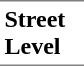<table border=0 cellspacing=0 cellpadding=3>
<tr>
<td style="border-bottom:solid 1px gray;border-top:solid 1px gray;" width=50 valign=top><strong>Street Level</strong></td>
</tr>
</table>
